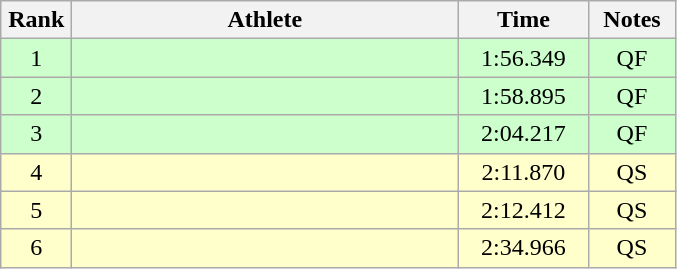<table class=wikitable style="text-align:center">
<tr>
<th width=40>Rank</th>
<th width=250>Athlete</th>
<th width=80>Time</th>
<th width=50>Notes</th>
</tr>
<tr bgcolor="ccffcc">
<td>1</td>
<td align=left></td>
<td>1:56.349</td>
<td>QF</td>
</tr>
<tr bgcolor="ccffcc">
<td>2</td>
<td align=left></td>
<td>1:58.895</td>
<td>QF</td>
</tr>
<tr bgcolor="ccffcc">
<td>3</td>
<td align=left></td>
<td>2:04.217</td>
<td>QF</td>
</tr>
<tr bgcolor="#ffffcc">
<td>4</td>
<td align=left></td>
<td>2:11.870</td>
<td>QS</td>
</tr>
<tr bgcolor="#ffffcc">
<td>5</td>
<td align=left></td>
<td>2:12.412</td>
<td>QS</td>
</tr>
<tr bgcolor="#ffffcc">
<td>6</td>
<td align=left></td>
<td>2:34.966</td>
<td>QS</td>
</tr>
</table>
